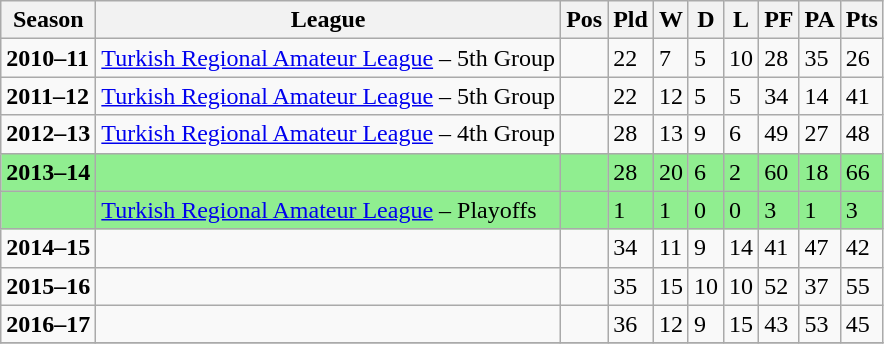<table class="wikitable">
<tr>
<th>Season</th>
<th>League</th>
<th>Pos</th>
<th>Pld</th>
<th>W</th>
<th>D</th>
<th>L</th>
<th>PF</th>
<th>PA</th>
<th>Pts</th>
</tr>
<tr>
<td><strong>2010–11</strong></td>
<td><a href='#'>Turkish Regional Amateur League</a> – 5th Group</td>
<td></td>
<td>22</td>
<td>7</td>
<td>5</td>
<td>10</td>
<td>28</td>
<td>35</td>
<td>26</td>
</tr>
<tr>
<td><strong>2011–12</strong></td>
<td><a href='#'>Turkish Regional Amateur League</a> – 5th Group</td>
<td></td>
<td>22</td>
<td>12</td>
<td>5</td>
<td>5</td>
<td>34</td>
<td>14</td>
<td>41</td>
</tr>
<tr>
<td><strong>2012–13</strong></td>
<td><a href='#'>Turkish Regional Amateur League</a> – 4th Group</td>
<td></td>
<td>28</td>
<td>13</td>
<td>9</td>
<td>6</td>
<td>49</td>
<td>27</td>
<td>48</td>
</tr>
<tr bgcolor=lightgreen>
<td><strong>2013–14</strong></td>
<td></td>
<td></td>
<td>28</td>
<td>20</td>
<td>6</td>
<td>2</td>
<td>60</td>
<td>18</td>
<td>66</td>
</tr>
<tr bgcolor=lightgreen>
<td></td>
<td><a href='#'>Turkish Regional Amateur League</a> – Playoffs</td>
<td></td>
<td>1</td>
<td>1</td>
<td>0</td>
<td>0</td>
<td>3</td>
<td>1</td>
<td>3</td>
</tr>
<tr>
<td><strong>2014–15</strong></td>
<td></td>
<td></td>
<td>34</td>
<td>11</td>
<td>9</td>
<td>14</td>
<td>41</td>
<td>47</td>
<td>42</td>
</tr>
<tr>
<td><strong>2015–16</strong></td>
<td></td>
<td></td>
<td>35</td>
<td>15</td>
<td>10</td>
<td>10</td>
<td>52</td>
<td>37</td>
<td>55</td>
</tr>
<tr>
<td><strong>2016–17</strong></td>
<td></td>
<td></td>
<td>36</td>
<td>12</td>
<td>9</td>
<td>15</td>
<td>43</td>
<td>53</td>
<td>45</td>
</tr>
<tr>
</tr>
</table>
